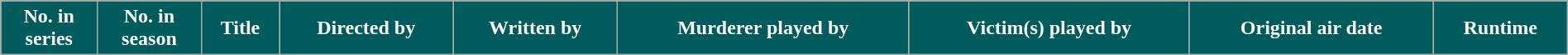<table class="wikitable plainrowheaders" style="width:100%; margin:auto;">
<tr style="color:white">
<th scope="col" style="background:#005C5C">No. in<br>series</th>
<th scope="col" style="background:#005C5C">No. in<br>season</th>
<th scope="col" style="background:#005C5C">Title</th>
<th scope="col" style="background:#005C5C">Directed by</th>
<th scope="col" style="background:#005C5C">Written by</th>
<th scope="col" style="background:#005C5C">Murderer played by</th>
<th scope="col" style="background:#005C5C">Victim(s) played by</th>
<th scope="col" style="background:#005C5C">Original air date</th>
<th scope="col" style="background:#005C5C">Runtime<br>






</th>
</tr>
</table>
